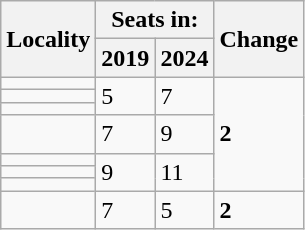<table class="wikitable">
<tr>
<th rowspan="2">Locality</th>
<th colspan="2">Seats in:</th>
<th rowspan="2">Change</th>
</tr>
<tr>
<th>2019</th>
<th>2024</th>
</tr>
<tr>
<td></td>
<td rowspan="3">5</td>
<td rowspan="3">7</td>
<td rowspan="7"><strong>2</strong></td>
</tr>
<tr>
<td></td>
</tr>
<tr>
<td></td>
</tr>
<tr>
<td></td>
<td>7</td>
<td>9</td>
</tr>
<tr>
<td></td>
<td rowspan="3">9</td>
<td rowspan="3">11</td>
</tr>
<tr>
<td></td>
</tr>
<tr>
<td></td>
</tr>
<tr>
<td></td>
<td>7</td>
<td>5</td>
<td><strong>2</strong></td>
</tr>
</table>
